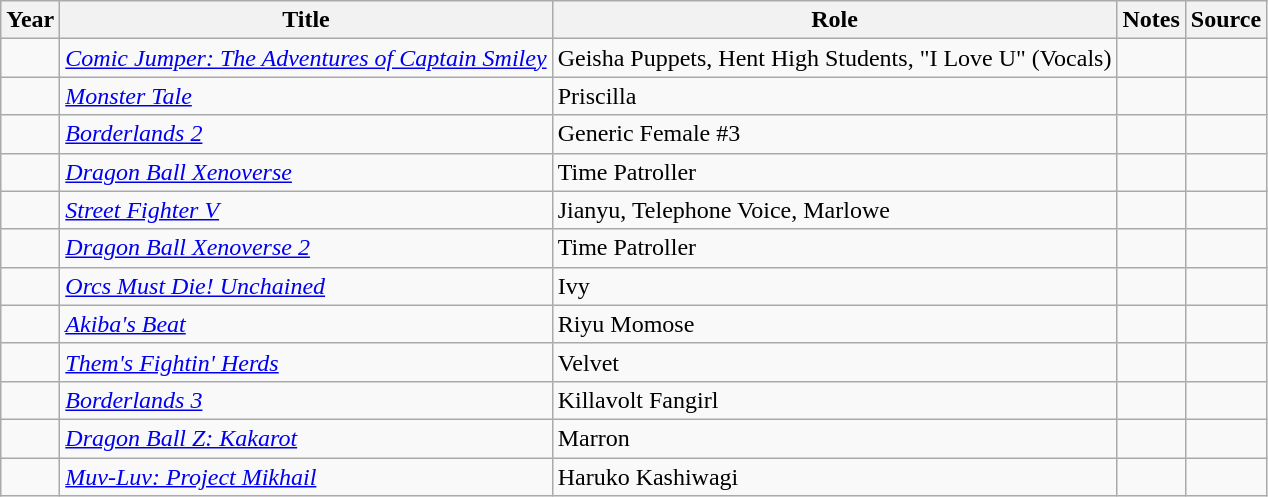<table class="wikitable sortable">
<tr>
<th>Year</th>
<th>Title</th>
<th>Role</th>
<th class="unsortable">Notes</th>
<th class="unsortable">Source</th>
</tr>
<tr>
<td></td>
<td><em><a href='#'>Comic Jumper: The Adventures of Captain Smiley</a></em></td>
<td>Geisha Puppets, Hent High Students, "I Love U" (Vocals)</td>
<td> </td>
<td></td>
</tr>
<tr>
<td></td>
<td><em><a href='#'>Monster Tale</a></em></td>
<td>Priscilla</td>
<td> </td>
<td></td>
</tr>
<tr>
<td></td>
<td><em><a href='#'>Borderlands 2</a></em></td>
<td>Generic Female #3</td>
<td> </td>
<td></td>
</tr>
<tr>
<td></td>
<td><em><a href='#'>Dragon Ball Xenoverse</a></em></td>
<td>Time Patroller</td>
<td></td>
<td></td>
</tr>
<tr>
<td></td>
<td><em><a href='#'>Street Fighter V</a></em></td>
<td>Jianyu, Telephone Voice, Marlowe</td>
<td></td>
<td></td>
</tr>
<tr>
<td></td>
<td><em><a href='#'>Dragon Ball Xenoverse 2</a></em></td>
<td>Time Patroller</td>
<td></td>
<td></td>
</tr>
<tr>
<td></td>
<td><em><a href='#'>Orcs Must Die! Unchained</a></em></td>
<td>Ivy</td>
<td></td>
<td></td>
</tr>
<tr>
<td></td>
<td><em><a href='#'>Akiba's Beat</a></em></td>
<td>Riyu Momose</td>
<td> </td>
<td></td>
</tr>
<tr>
<td></td>
<td><em><a href='#'>Them's Fightin' Herds</a></em></td>
<td>Velvet</td>
<td> </td>
<td></td>
</tr>
<tr>
<td></td>
<td><em><a href='#'>Borderlands 3</a></em></td>
<td>Killavolt Fangirl</td>
<td> </td>
<td></td>
</tr>
<tr>
<td></td>
<td><em><a href='#'>Dragon Ball Z: Kakarot</a></em></td>
<td>Marron</td>
<td> </td>
<td></td>
</tr>
<tr>
<td></td>
<td><em><a href='#'>Muv-Luv: Project Mikhail</a></em></td>
<td>Haruko Kashiwagi</td>
<td> </td>
<td></td>
</tr>
</table>
